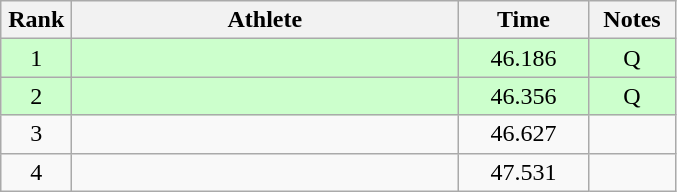<table class=wikitable style="text-align:center">
<tr>
<th width=40>Rank</th>
<th width=250>Athlete</th>
<th width=80>Time</th>
<th width=50>Notes</th>
</tr>
<tr bgcolor="ccffcc">
<td>1</td>
<td align=left></td>
<td>46.186</td>
<td>Q</td>
</tr>
<tr bgcolor="ccffcc">
<td>2</td>
<td align=left></td>
<td>46.356</td>
<td>Q</td>
</tr>
<tr>
<td>3</td>
<td align=left></td>
<td>46.627</td>
<td></td>
</tr>
<tr>
<td>4</td>
<td align=left></td>
<td>47.531</td>
<td></td>
</tr>
</table>
